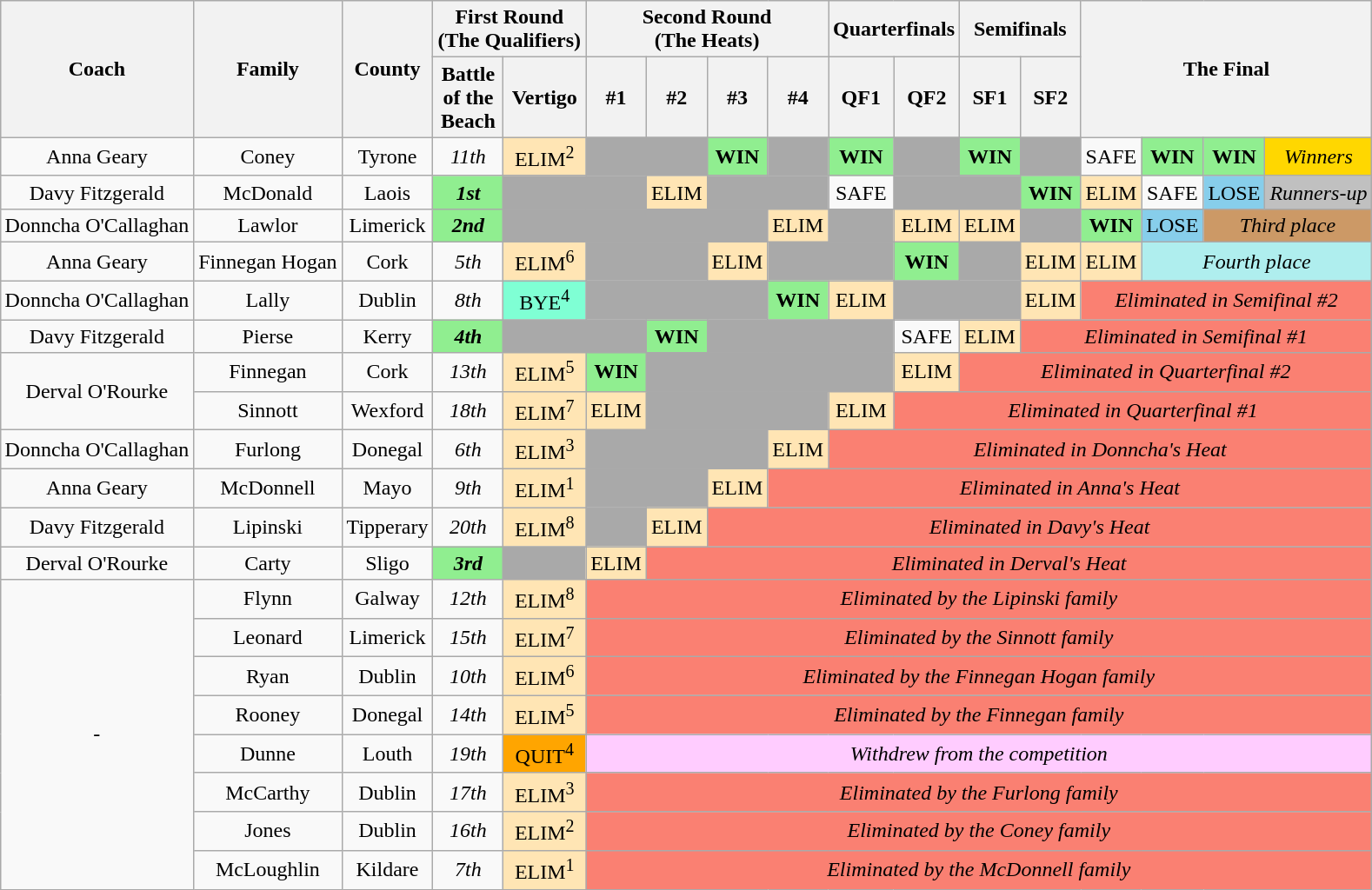<table class="wikitable sortable" style="margin: auto; text-align: center;">
<tr>
<th rowspan="2">Coach</th>
<th rowspan="2">Family</th>
<th rowspan="2">County</th>
<th colspan="2">First Round<br>(The Qualifiers)</th>
<th colspan="4">Second Round<br>(The Heats)</th>
<th colspan="2">Quarterfinals</th>
<th colspan="2">Semifinals</th>
<th colspan="4" rowspan="2">The Final</th>
</tr>
<tr>
<th>Battle<br>of the<br>Beach</th>
<th>Vertigo</th>
<th>#1</th>
<th>#2</th>
<th>#3</th>
<th>#4</th>
<th>QF1</th>
<th>QF2</th>
<th>SF1</th>
<th>SF2</th>
</tr>
<tr>
<td>Anna Geary</td>
<td>Coney</td>
<td>Tyrone</td>
<td><em>11th</em></td>
<td style="background:#ffe5b4;">ELIM<sup>2</sup></td>
<td bgcolor="darkgray" colspan="2"></td>
<td bgcolor="lightgreen"><strong>WIN</strong></td>
<td bgcolor="darkgray" colspan="1"></td>
<td bgcolor="lightgreen"><strong>WIN</strong></td>
<td bgcolor="darkgray" colspan="1"></td>
<td bgcolor="lightgreen"><strong>WIN</strong></td>
<td bgcolor="darkgray" colspan="1"></td>
<td>SAFE</td>
<td bgcolor="lightgreen"><strong>WIN</strong></td>
<td bgcolor="lightgreen"><strong>WIN</strong></td>
<td style="background:gold;"><em>Winners</em></td>
</tr>
<tr>
<td>Davy Fitzgerald</td>
<td>McDonald</td>
<td>Laois</td>
<td bgcolor="lightgreen"><strong><em>1st</em></strong></td>
<td bgcolor="darkgray" colspan="2"></td>
<td style="background:#ffe5b4;">ELIM</td>
<td bgcolor="darkgray" colspan="2"></td>
<td>SAFE</td>
<td bgcolor="darkgray" colspan="2"></td>
<td bgcolor="lightgreen"><strong>WIN</strong></td>
<td style="background:#ffe5b4;">ELIM</td>
<td>SAFE</td>
<td style="background:#87ceeb">LOSE</td>
<td style="background:silver;"><em>Runners-up</em></td>
</tr>
<tr>
<td>Donncha O'Callaghan</td>
<td>Lawlor</td>
<td>Limerick</td>
<td bgcolor="lightgreen"><strong><em>2nd</em></strong></td>
<td bgcolor="darkgray" colspan="4"></td>
<td style="background:#ffe5b4;">ELIM</td>
<td bgcolor="darkgray" colspan="1"></td>
<td style="background:#ffe5b4;">ELIM</td>
<td style="background:#ffe5b4;">ELIM</td>
<td bgcolor="darkgray" colspan="1"></td>
<td bgcolor="lightgreen"><strong>WIN</strong></td>
<td style="background:#87ceeb">LOSE</td>
<td colspan="2" style="background:#c96;"><em>Third place</em></td>
</tr>
<tr>
<td>Anna Geary</td>
<td>Finnegan Hogan</td>
<td>Cork</td>
<td><em>5th</em></td>
<td style="background:#ffe5b4;">ELIM<sup>6</sup></td>
<td bgcolor="darkgray" colspan="2"></td>
<td style="background:#ffe5b4;">ELIM</td>
<td bgcolor="darkgray" colspan="2"></td>
<td bgcolor="lightgreen"><strong>WIN</strong></td>
<td bgcolor="darkgray" colspan="1"></td>
<td style="background:#ffe5b4;">ELIM</td>
<td style="background:#ffe5b4;">ELIM</td>
<td colspan="3" style="background:#afeeee"><em>Fourth place</em></td>
</tr>
<tr>
<td>Donncha O'Callaghan</td>
<td>Lally</td>
<td>Dublin</td>
<td><em>8th</em></td>
<td style="background:#7FFFD4;">BYE<sup>4</sup></td>
<td bgcolor="darkgray" colspan="3"></td>
<td bgcolor="lightgreen"><strong>WIN</strong></td>
<td style="background:#ffe5b4;">ELIM</td>
<td bgcolor="darkgray" colspan="2"></td>
<td style="background:#ffe5b4;">ELIM</td>
<td colspan="4" style="background:#FA8072;"><em>Eliminated in Semifinal #2</em></td>
</tr>
<tr>
<td>Davy Fitzgerald</td>
<td>Pierse</td>
<td>Kerry</td>
<td bgcolor="lightgreen"><strong><em>4th</em></strong></td>
<td bgcolor="darkgray" colspan="2"></td>
<td bgcolor="lightgreen"><strong>WIN</strong></td>
<td bgcolor="darkgray" colspan="3"></td>
<td>SAFE</td>
<td style="background:#ffe5b4;">ELIM</td>
<td colspan="5" style="background:#FA8072;"><em>Eliminated in Semifinal #1</em></td>
</tr>
<tr>
<td rowspan="2">Derval O'Rourke</td>
<td>Finnegan</td>
<td>Cork</td>
<td><em>13th</em></td>
<td style="background:#ffe5b4;">ELIM<sup>5</sup></td>
<td bgcolor="lightgreen"><strong>WIN</strong></td>
<td bgcolor="darkgray" colspan="4"></td>
<td style="background:#ffe5b4;">ELIM</td>
<td colspan="6" style="background:#FA8072;"><em>Eliminated in Quarterfinal #2</em></td>
</tr>
<tr>
<td>Sinnott</td>
<td>Wexford</td>
<td><em>18th</em></td>
<td style="background:#ffe5b4;">ELIM<sup>7</sup></td>
<td style="background:#ffe5b4;">ELIM</td>
<td bgcolor="darkgray" colspan="3"></td>
<td style="background:#ffe5b4;">ELIM</td>
<td colspan="7" style="background:#FA8072;"><em>Eliminated in Quarterfinal #1</em></td>
</tr>
<tr>
<td>Donncha O'Callaghan</td>
<td>Furlong</td>
<td>Donegal</td>
<td><em>6th</em></td>
<td style="background:#ffe5b4;">ELIM<sup>3</sup></td>
<td bgcolor="darkgray" colspan="3"></td>
<td style="background:#ffe5b4;">ELIM</td>
<td colspan="8" style="background:#FA8072;"><em>Eliminated in Donncha's Heat</em></td>
</tr>
<tr>
<td>Anna Geary</td>
<td>McDonnell</td>
<td>Mayo</td>
<td><em>9th</em></td>
<td style="background:#ffe5b4;">ELIM<sup>1</sup></td>
<td bgcolor="darkgray" colspan="2"></td>
<td style="background:#ffe5b4;">ELIM</td>
<td colspan="9" style="background:#FA8072;"><em>Eliminated in Anna's Heat</em></td>
</tr>
<tr>
<td>Davy Fitzgerald</td>
<td>Lipinski</td>
<td>Tipperary</td>
<td><em>20th</em></td>
<td style="background:#ffe5b4;">ELIM<sup>8</sup></td>
<td bgcolor="darkgray" colspan="1"></td>
<td style="background:#ffe5b4;">ELIM</td>
<td colspan="10" style="background:#FA8072;"><em>Eliminated in Davy's Heat</em></td>
</tr>
<tr>
<td>Derval O'Rourke</td>
<td>Carty</td>
<td>Sligo</td>
<td bgcolor="lightgreen"><strong><em>3rd</em></strong></td>
<td bgcolor="darkgray" colspan="1"></td>
<td style="background:#ffe5b4;">ELIM</td>
<td colspan="11" style="background:#FA8072;"><em>Eliminated in Derval's Heat</em></td>
</tr>
<tr>
<td rowspan="8">-</td>
<td>Flynn</td>
<td>Galway</td>
<td><em>12th</em></td>
<td style="background:#ffe5b4;">ELIM<sup>8</sup></td>
<td colspan="12" style="background:#FA8072;"><em>Eliminated by the Lipinski family</em></td>
</tr>
<tr>
<td>Leonard</td>
<td>Limerick</td>
<td><em>15th</em></td>
<td style="background:#ffe5b4;">ELIM<sup>7</sup></td>
<td colspan="12" style="background:#FA8072;"><em>Eliminated by the Sinnott family</em></td>
</tr>
<tr>
<td>Ryan</td>
<td>Dublin</td>
<td><em>10th</em></td>
<td style="background:#ffe5b4;">ELIM<sup>6</sup></td>
<td colspan="12" style="background:#FA8072;"><em>Eliminated by the Finnegan Hogan family</em></td>
</tr>
<tr>
<td>Rooney</td>
<td>Donegal</td>
<td><em>14th</em></td>
<td style="background:#ffe5b4;">ELIM<sup>5</sup></td>
<td colspan="12" style="background:#FA8072;"><em>Eliminated by the Finnegan family</em></td>
</tr>
<tr>
<td>Dunne</td>
<td>Louth</td>
<td><em>19th</em></td>
<td bgcolor=orange>QUIT<sup>4</sup></td>
<td colspan="12" style="background:#FCF"><em>Withdrew from the competition</em></td>
</tr>
<tr>
<td>McCarthy</td>
<td>Dublin</td>
<td><em>17th</em></td>
<td style="background:#ffe5b4;">ELIM<sup>3</sup></td>
<td colspan="12" style="background:#FA8072;"><em>Eliminated by the Furlong family</em></td>
</tr>
<tr>
<td>Jones</td>
<td>Dublin</td>
<td><em>16th</em></td>
<td style="background:#ffe5b4;">ELIM<sup>2</sup></td>
<td colspan="12" style="background:#FA8072;"><em>Eliminated by the Coney family</em></td>
</tr>
<tr>
<td>McLoughlin</td>
<td>Kildare</td>
<td><em>7th</em></td>
<td style="background:#ffe5b4;">ELIM<sup>1</sup></td>
<td colspan="12" style="background:#FA8072;"><em>Eliminated by the McDonnell family</em></td>
</tr>
</table>
